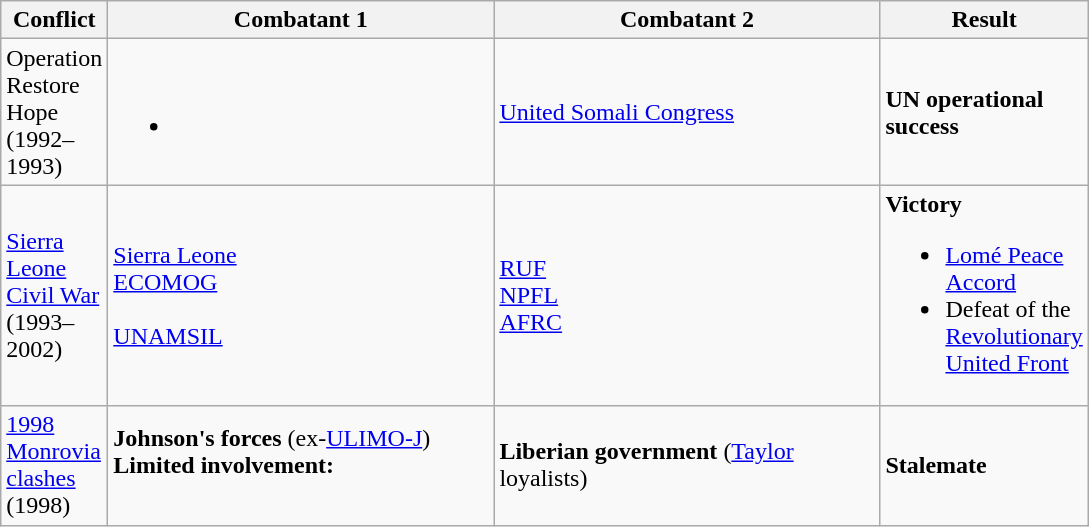<table class="wikitable sortable" style="text-align:left">
<tr>
<th width="50px"><strong>Conflict</strong></th>
<th width="250px"><strong>Combatant 1</strong></th>
<th width="250px"><strong>Combatant 2</strong></th>
<th width="75px"><strong>Result</strong></th>
</tr>
<tr>
<td>Operation Restore Hope<br>(1992–1993)</td>
<td><br><ul><li></li></ul></td>
<td><a href='#'>United Somali Congress</a></td>
<td><strong>UN operational success</strong></td>
</tr>
<tr>
<td><a href='#'>Sierra Leone Civil War</a><br>(1993–2002)</td>
<td> <a href='#'>Sierra Leone</a><br> <a href='#'>ECOMOG</a><br><br> <a href='#'>UNAMSIL</a></td>
<td> <a href='#'>RUF</a><br> <a href='#'>NPFL</a><br> <a href='#'>AFRC</a></td>
<td><strong>Victory</strong><br><ul><li><a href='#'>Lomé Peace Accord</a></li><li>Defeat of the <a href='#'>Revolutionary United Front</a></li></ul></td>
</tr>
<tr>
<td><a href='#'>1998 Monrovia clashes</a><br>(1998)</td>
<td> <strong>Johnson's forces</strong> (ex-<a href='#'>ULIMO-J</a>)<br><strong>Limited involvement:</strong><br><br></td>
<td> <strong>Liberian government</strong> (<a href='#'>Taylor</a> loyalists)</td>
<td><strong>Stalemate</strong><br></td>
</tr>
</table>
